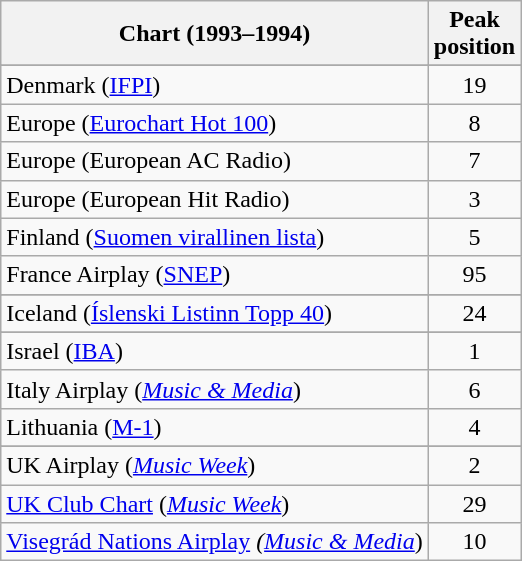<table class="wikitable sortable">
<tr>
<th>Chart (1993–1994)</th>
<th>Peak<br>position</th>
</tr>
<tr>
</tr>
<tr>
</tr>
<tr>
</tr>
<tr>
<td>Denmark (<a href='#'>IFPI</a>)</td>
<td style="text-align:center;">19</td>
</tr>
<tr>
<td>Europe (<a href='#'>Eurochart Hot 100</a>)</td>
<td style="text-align:center;">8</td>
</tr>
<tr>
<td>Europe (European AC Radio)</td>
<td align="center">7</td>
</tr>
<tr>
<td>Europe (European Hit Radio)</td>
<td style="text-align:center;">3</td>
</tr>
<tr>
<td>Finland (<a href='#'>Suomen virallinen lista</a>)</td>
<td style="text-align:center;">5</td>
</tr>
<tr>
<td>France Airplay (<a href='#'>SNEP</a>)</td>
<td style="text-align:center;">95</td>
</tr>
<tr>
</tr>
<tr>
<td>Iceland (<a href='#'>Íslenski Listinn Topp 40</a>)</td>
<td style="text-align:center;">24</td>
</tr>
<tr>
</tr>
<tr>
<td>Israel (<a href='#'>IBA</a>)</td>
<td style="text-align:center;">1</td>
</tr>
<tr>
<td>Italy Airplay (<em><a href='#'>Music & Media</a></em>)</td>
<td style="text-align:center;">6</td>
</tr>
<tr>
<td>Lithuania (<a href='#'>M-1</a>)</td>
<td style="text-align:center;">4</td>
</tr>
<tr>
</tr>
<tr>
</tr>
<tr>
</tr>
<tr>
</tr>
<tr>
</tr>
<tr>
<td>UK Airplay (<em><a href='#'>Music Week</a></em>)</td>
<td style="text-align:center;">2</td>
</tr>
<tr>
<td><a href='#'>UK Club Chart</a> (<em><a href='#'>Music Week</a></em>)</td>
<td style="text-align:center;">29</td>
</tr>
<tr>
<td><a href='#'>Visegrád Nations Airplay</a> <em>(<a href='#'>Music & Media</a></em>)</td>
<td style="text-align:center;">10</td>
</tr>
</table>
